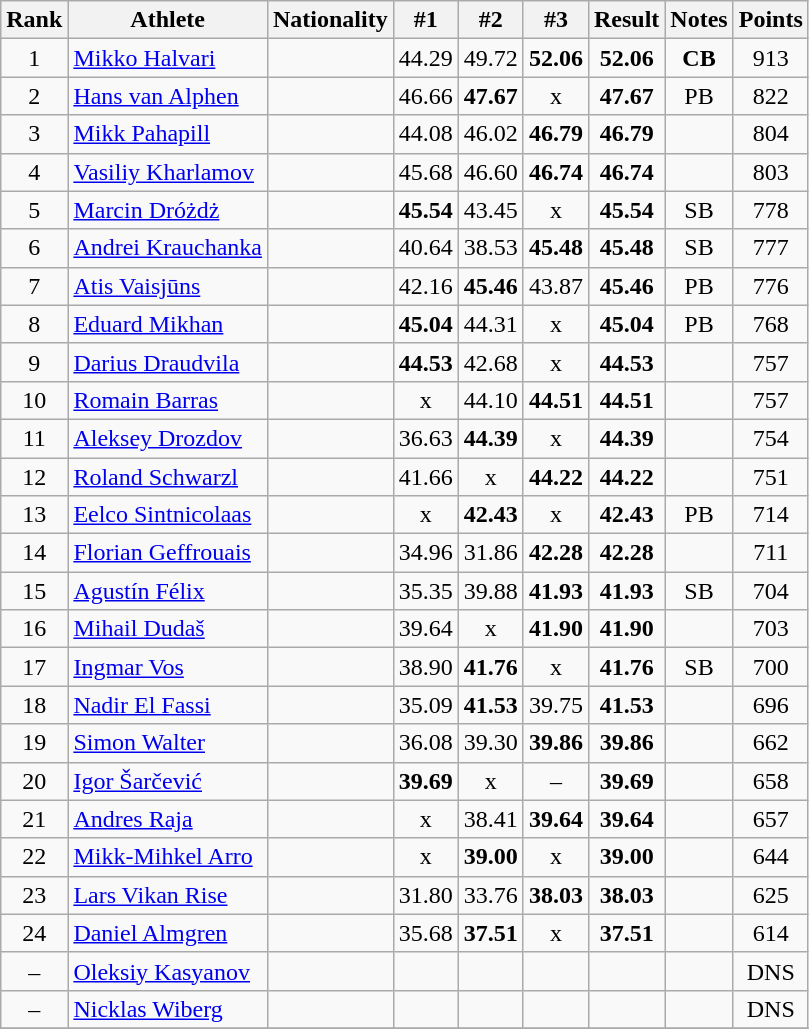<table class="wikitable sortable" style="text-align:center">
<tr>
<th>Rank</th>
<th>Athlete</th>
<th>Nationality</th>
<th>#1</th>
<th>#2</th>
<th>#3</th>
<th>Result</th>
<th>Notes</th>
<th>Points</th>
</tr>
<tr>
<td>1</td>
<td align="left"><a href='#'>Mikko Halvari</a></td>
<td align=left></td>
<td>44.29</td>
<td>49.72</td>
<td><strong>52.06</strong></td>
<td><strong>52.06</strong></td>
<td><strong>CB</strong></td>
<td>913</td>
</tr>
<tr>
<td>2</td>
<td align="left"><a href='#'>Hans van Alphen</a></td>
<td align=left></td>
<td>46.66</td>
<td><strong>47.67</strong></td>
<td>x</td>
<td><strong>47.67</strong></td>
<td>PB</td>
<td>822</td>
</tr>
<tr>
<td>3</td>
<td align="left"><a href='#'>Mikk Pahapill</a></td>
<td align=left></td>
<td>44.08</td>
<td>46.02</td>
<td><strong>46.79</strong></td>
<td><strong>46.79</strong></td>
<td></td>
<td>804</td>
</tr>
<tr>
<td>4</td>
<td align="left"><a href='#'>Vasiliy Kharlamov</a></td>
<td align=left></td>
<td>45.68</td>
<td>46.60</td>
<td><strong>46.74</strong></td>
<td><strong>46.74</strong></td>
<td></td>
<td>803</td>
</tr>
<tr>
<td>5</td>
<td align="left"><a href='#'>Marcin Dróżdż</a></td>
<td align=left></td>
<td><strong>45.54</strong></td>
<td>43.45</td>
<td>x</td>
<td><strong>45.54</strong></td>
<td>SB</td>
<td>778</td>
</tr>
<tr>
<td>6</td>
<td align="left"><a href='#'>Andrei Krauchanka</a></td>
<td align=left></td>
<td>40.64</td>
<td>38.53</td>
<td><strong>45.48</strong></td>
<td><strong>45.48</strong></td>
<td>SB</td>
<td>777</td>
</tr>
<tr>
<td>7</td>
<td align="left"><a href='#'>Atis Vaisjūns</a></td>
<td align=left></td>
<td>42.16</td>
<td><strong>45.46 </strong></td>
<td>43.87</td>
<td><strong>45.46</strong></td>
<td>PB</td>
<td>776</td>
</tr>
<tr>
<td>8</td>
<td align="left"><a href='#'>Eduard Mikhan</a></td>
<td align=left></td>
<td><strong>45.04</strong></td>
<td>44.31</td>
<td>x</td>
<td><strong>45.04</strong></td>
<td>PB</td>
<td>768</td>
</tr>
<tr>
<td>9</td>
<td align="left"><a href='#'>Darius Draudvila</a></td>
<td align=left></td>
<td><strong>44.53</strong></td>
<td>42.68</td>
<td>x</td>
<td><strong>44.53</strong></td>
<td></td>
<td>757</td>
</tr>
<tr>
<td>10</td>
<td align="left"><a href='#'>Romain Barras</a></td>
<td align=left></td>
<td>x</td>
<td>44.10</td>
<td><strong>44.51</strong></td>
<td><strong>44.51</strong></td>
<td></td>
<td>757</td>
</tr>
<tr>
<td>11</td>
<td align="left"><a href='#'>Aleksey Drozdov</a></td>
<td align=left></td>
<td>36.63</td>
<td><strong>44.39</strong></td>
<td>x</td>
<td><strong>44.39</strong></td>
<td></td>
<td>754</td>
</tr>
<tr>
<td>12</td>
<td align="left"><a href='#'>Roland Schwarzl</a></td>
<td align=left></td>
<td>41.66</td>
<td>x</td>
<td><strong>44.22</strong></td>
<td><strong>44.22</strong></td>
<td></td>
<td>751</td>
</tr>
<tr>
<td>13</td>
<td align="left"><a href='#'>Eelco Sintnicolaas</a></td>
<td align=left></td>
<td>x</td>
<td><strong>42.43 </strong></td>
<td>x</td>
<td><strong>42.43</strong></td>
<td>PB</td>
<td>714</td>
</tr>
<tr>
<td>14</td>
<td align="left"><a href='#'>Florian Geffrouais</a></td>
<td align=left></td>
<td>34.96</td>
<td>31.86</td>
<td><strong>42.28</strong></td>
<td><strong>42.28</strong></td>
<td></td>
<td>711</td>
</tr>
<tr>
<td>15</td>
<td align="left"><a href='#'>Agustín Félix</a></td>
<td align=left></td>
<td>35.35</td>
<td>39.88</td>
<td><strong>41.93 </strong></td>
<td><strong>41.93 </strong></td>
<td>SB</td>
<td>704</td>
</tr>
<tr>
<td>16</td>
<td align="left"><a href='#'>Mihail Dudaš</a></td>
<td align=left></td>
<td>39.64</td>
<td>x</td>
<td><strong>41.90 </strong></td>
<td><strong>41.90</strong></td>
<td></td>
<td>703</td>
</tr>
<tr>
<td>17</td>
<td align="left"><a href='#'>Ingmar Vos</a></td>
<td align=left></td>
<td>38.90</td>
<td><strong>41.76</strong></td>
<td>x</td>
<td><strong>41.76 </strong></td>
<td>SB</td>
<td>700</td>
</tr>
<tr>
<td>18</td>
<td align="left"><a href='#'>Nadir El Fassi</a></td>
<td align=left></td>
<td>35.09</td>
<td><strong>41.53</strong></td>
<td>39.75</td>
<td><strong>41.53</strong></td>
<td></td>
<td>696</td>
</tr>
<tr>
<td>19</td>
<td align="left"><a href='#'>Simon Walter</a></td>
<td align=left></td>
<td>36.08</td>
<td>39.30</td>
<td><strong>39.86</strong></td>
<td><strong>39.86</strong></td>
<td></td>
<td>662</td>
</tr>
<tr>
<td>20</td>
<td align="left"><a href='#'>Igor Šarčević</a></td>
<td align=left></td>
<td><strong>39.69</strong></td>
<td>x</td>
<td>–</td>
<td><strong>39.69</strong></td>
<td></td>
<td>658</td>
</tr>
<tr>
<td>21</td>
<td align="left"><a href='#'>Andres Raja</a></td>
<td align=left></td>
<td>x</td>
<td>38.41</td>
<td><strong>39.64 </strong></td>
<td><strong>39.64</strong></td>
<td></td>
<td>657</td>
</tr>
<tr>
<td>22</td>
<td align="left"><a href='#'>Mikk-Mihkel Arro</a></td>
<td align=left></td>
<td>x</td>
<td><strong>39.00</strong></td>
<td>x</td>
<td><strong>39.00</strong></td>
<td></td>
<td>644</td>
</tr>
<tr>
<td>23</td>
<td align="left"><a href='#'>Lars Vikan Rise</a></td>
<td align=left></td>
<td>31.80</td>
<td>33.76</td>
<td><strong>38.03</strong></td>
<td><strong>38.03</strong></td>
<td></td>
<td>625</td>
</tr>
<tr>
<td>24</td>
<td align="left"><a href='#'>Daniel Almgren</a></td>
<td align=left></td>
<td>35.68</td>
<td><strong>37.51 </strong></td>
<td>x</td>
<td><strong>37.51</strong></td>
<td></td>
<td>614</td>
</tr>
<tr>
<td>–</td>
<td align="left"><a href='#'>Oleksiy Kasyanov</a></td>
<td align=left></td>
<td></td>
<td></td>
<td></td>
<td></td>
<td></td>
<td>DNS</td>
</tr>
<tr>
<td>–</td>
<td align="left"><a href='#'>Nicklas Wiberg</a></td>
<td align=left></td>
<td></td>
<td></td>
<td></td>
<td></td>
<td></td>
<td>DNS</td>
</tr>
<tr>
</tr>
</table>
